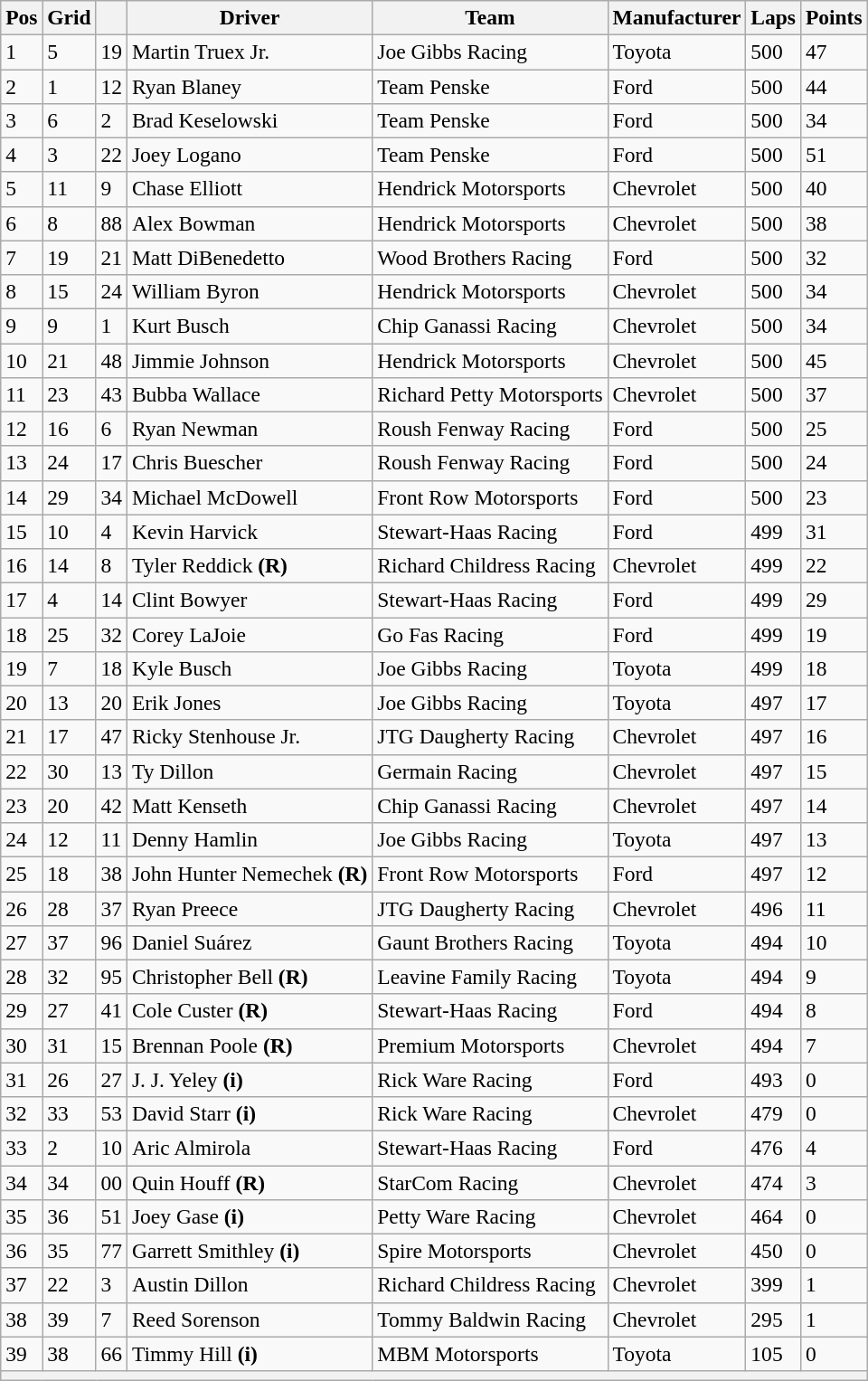<table class="wikitable" style="font-size:98%">
<tr>
<th>Pos</th>
<th>Grid</th>
<th></th>
<th>Driver</th>
<th>Team</th>
<th>Manufacturer</th>
<th>Laps</th>
<th>Points</th>
</tr>
<tr>
<td>1</td>
<td>5</td>
<td>19</td>
<td>Martin Truex Jr.</td>
<td>Joe Gibbs Racing</td>
<td>Toyota</td>
<td>500</td>
<td>47</td>
</tr>
<tr>
<td>2</td>
<td>1</td>
<td>12</td>
<td>Ryan Blaney</td>
<td>Team Penske</td>
<td>Ford</td>
<td>500</td>
<td>44</td>
</tr>
<tr>
<td>3</td>
<td>6</td>
<td>2</td>
<td>Brad Keselowski</td>
<td>Team Penske</td>
<td>Ford</td>
<td>500</td>
<td>34</td>
</tr>
<tr>
<td>4</td>
<td>3</td>
<td>22</td>
<td>Joey Logano</td>
<td>Team Penske</td>
<td>Ford</td>
<td>500</td>
<td>51</td>
</tr>
<tr>
<td>5</td>
<td>11</td>
<td>9</td>
<td>Chase Elliott</td>
<td>Hendrick Motorsports</td>
<td>Chevrolet</td>
<td>500</td>
<td>40</td>
</tr>
<tr>
<td>6</td>
<td>8</td>
<td>88</td>
<td>Alex Bowman</td>
<td>Hendrick Motorsports</td>
<td>Chevrolet</td>
<td>500</td>
<td>38</td>
</tr>
<tr>
<td>7</td>
<td>19</td>
<td>21</td>
<td>Matt DiBenedetto</td>
<td>Wood Brothers Racing</td>
<td>Ford</td>
<td>500</td>
<td>32</td>
</tr>
<tr>
<td>8</td>
<td>15</td>
<td>24</td>
<td>William Byron</td>
<td>Hendrick Motorsports</td>
<td>Chevrolet</td>
<td>500</td>
<td>34</td>
</tr>
<tr>
<td>9</td>
<td>9</td>
<td>1</td>
<td>Kurt Busch</td>
<td>Chip Ganassi Racing</td>
<td>Chevrolet</td>
<td>500</td>
<td>34</td>
</tr>
<tr>
<td>10</td>
<td>21</td>
<td>48</td>
<td>Jimmie Johnson</td>
<td>Hendrick Motorsports</td>
<td>Chevrolet</td>
<td>500</td>
<td>45</td>
</tr>
<tr>
<td>11</td>
<td>23</td>
<td>43</td>
<td>Bubba Wallace</td>
<td>Richard Petty Motorsports</td>
<td>Chevrolet</td>
<td>500</td>
<td>37</td>
</tr>
<tr>
<td>12</td>
<td>16</td>
<td>6</td>
<td>Ryan Newman</td>
<td>Roush Fenway Racing</td>
<td>Ford</td>
<td>500</td>
<td>25</td>
</tr>
<tr>
<td>13</td>
<td>24</td>
<td>17</td>
<td>Chris Buescher</td>
<td>Roush Fenway Racing</td>
<td>Ford</td>
<td>500</td>
<td>24</td>
</tr>
<tr>
<td>14</td>
<td>29</td>
<td>34</td>
<td>Michael McDowell</td>
<td>Front Row Motorsports</td>
<td>Ford</td>
<td>500</td>
<td>23</td>
</tr>
<tr>
<td>15</td>
<td>10</td>
<td>4</td>
<td>Kevin Harvick</td>
<td>Stewart-Haas Racing</td>
<td>Ford</td>
<td>499</td>
<td>31</td>
</tr>
<tr>
<td>16</td>
<td>14</td>
<td>8</td>
<td>Tyler Reddick <strong>(R)</strong></td>
<td>Richard Childress Racing</td>
<td>Chevrolet</td>
<td>499</td>
<td>22</td>
</tr>
<tr>
<td>17</td>
<td>4</td>
<td>14</td>
<td>Clint Bowyer</td>
<td>Stewart-Haas Racing</td>
<td>Ford</td>
<td>499</td>
<td>29</td>
</tr>
<tr>
<td>18</td>
<td>25</td>
<td>32</td>
<td>Corey LaJoie</td>
<td>Go Fas Racing</td>
<td>Ford</td>
<td>499</td>
<td>19</td>
</tr>
<tr>
<td>19</td>
<td>7</td>
<td>18</td>
<td>Kyle Busch</td>
<td>Joe Gibbs Racing</td>
<td>Toyota</td>
<td>499</td>
<td>18</td>
</tr>
<tr>
<td>20</td>
<td>13</td>
<td>20</td>
<td>Erik Jones</td>
<td>Joe Gibbs Racing</td>
<td>Toyota</td>
<td>497</td>
<td>17</td>
</tr>
<tr>
<td>21</td>
<td>17</td>
<td>47</td>
<td>Ricky Stenhouse Jr.</td>
<td>JTG Daugherty Racing</td>
<td>Chevrolet</td>
<td>497</td>
<td>16</td>
</tr>
<tr>
<td>22</td>
<td>30</td>
<td>13</td>
<td>Ty Dillon</td>
<td>Germain Racing</td>
<td>Chevrolet</td>
<td>497</td>
<td>15</td>
</tr>
<tr>
<td>23</td>
<td>20</td>
<td>42</td>
<td>Matt Kenseth</td>
<td>Chip Ganassi Racing</td>
<td>Chevrolet</td>
<td>497</td>
<td>14</td>
</tr>
<tr>
<td>24</td>
<td>12</td>
<td>11</td>
<td>Denny Hamlin</td>
<td>Joe Gibbs Racing</td>
<td>Toyota</td>
<td>497</td>
<td>13</td>
</tr>
<tr>
<td>25</td>
<td>18</td>
<td>38</td>
<td>John Hunter Nemechek <strong>(R)</strong></td>
<td>Front Row Motorsports</td>
<td>Ford</td>
<td>497</td>
<td>12</td>
</tr>
<tr>
<td>26</td>
<td>28</td>
<td>37</td>
<td>Ryan Preece</td>
<td>JTG Daugherty Racing</td>
<td>Chevrolet</td>
<td>496</td>
<td>11</td>
</tr>
<tr>
<td>27</td>
<td>37</td>
<td>96</td>
<td>Daniel Suárez</td>
<td>Gaunt Brothers Racing</td>
<td>Toyota</td>
<td>494</td>
<td>10</td>
</tr>
<tr>
<td>28</td>
<td>32</td>
<td>95</td>
<td>Christopher Bell <strong>(R)</strong></td>
<td>Leavine Family Racing</td>
<td>Toyota</td>
<td>494</td>
<td>9</td>
</tr>
<tr>
<td>29</td>
<td>27</td>
<td>41</td>
<td>Cole Custer <strong>(R)</strong></td>
<td>Stewart-Haas Racing</td>
<td>Ford</td>
<td>494</td>
<td>8</td>
</tr>
<tr>
<td>30</td>
<td>31</td>
<td>15</td>
<td>Brennan Poole <strong>(R)</strong></td>
<td>Premium Motorsports</td>
<td>Chevrolet</td>
<td>494</td>
<td>7</td>
</tr>
<tr>
<td>31</td>
<td>26</td>
<td>27</td>
<td>J. J. Yeley <strong>(i)</strong></td>
<td>Rick Ware Racing</td>
<td>Ford</td>
<td>493</td>
<td>0</td>
</tr>
<tr>
<td>32</td>
<td>33</td>
<td>53</td>
<td>David Starr <strong>(i)</strong></td>
<td>Rick Ware Racing</td>
<td>Chevrolet</td>
<td>479</td>
<td>0</td>
</tr>
<tr>
<td>33</td>
<td>2</td>
<td>10</td>
<td>Aric Almirola</td>
<td>Stewart-Haas Racing</td>
<td>Ford</td>
<td>476</td>
<td>4</td>
</tr>
<tr>
<td>34</td>
<td>34</td>
<td>00</td>
<td>Quin Houff <strong>(R)</strong></td>
<td>StarCom Racing</td>
<td>Chevrolet</td>
<td>474</td>
<td>3</td>
</tr>
<tr>
<td>35</td>
<td>36</td>
<td>51</td>
<td>Joey Gase <strong>(i)</strong></td>
<td>Petty Ware Racing</td>
<td>Chevrolet</td>
<td>464</td>
<td>0</td>
</tr>
<tr>
<td>36</td>
<td>35</td>
<td>77</td>
<td>Garrett Smithley <strong>(i)</strong></td>
<td>Spire Motorsports</td>
<td>Chevrolet</td>
<td>450</td>
<td>0</td>
</tr>
<tr>
<td>37</td>
<td>22</td>
<td>3</td>
<td>Austin Dillon</td>
<td>Richard Childress Racing</td>
<td>Chevrolet</td>
<td>399</td>
<td>1</td>
</tr>
<tr>
<td>38</td>
<td>39</td>
<td>7</td>
<td>Reed Sorenson</td>
<td>Tommy Baldwin Racing</td>
<td>Chevrolet</td>
<td>295</td>
<td>1</td>
</tr>
<tr>
<td>39</td>
<td>38</td>
<td>66</td>
<td>Timmy Hill <strong>(i)</strong></td>
<td>MBM Motorsports</td>
<td>Toyota</td>
<td>105</td>
<td>0</td>
</tr>
<tr>
<th colspan="8"></th>
</tr>
</table>
